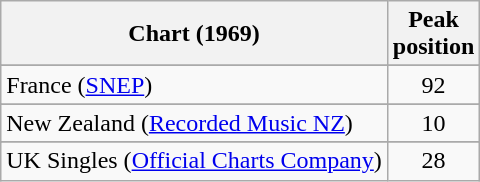<table class="wikitable sortable">
<tr>
<th>Chart (1969)</th>
<th>Peak<br>position</th>
</tr>
<tr>
</tr>
<tr>
<td>France (<a href='#'>SNEP</a>)</td>
<td align=center>92</td>
</tr>
<tr>
</tr>
<tr>
</tr>
<tr>
<td>New Zealand (<a href='#'>Recorded Music NZ</a>)</td>
<td align=center>10</td>
</tr>
<tr>
</tr>
<tr>
<td>UK Singles (<a href='#'>Official Charts Company</a>)</td>
<td align=center>28</td>
</tr>
</table>
